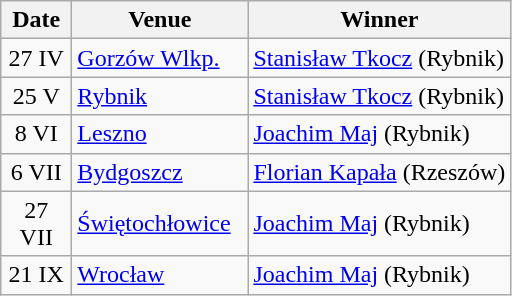<table class=wikitable>
<tr>
<th width=40px>Date</th>
<th width=110px>Venue</th>
<th>Winner</th>
</tr>
<tr>
<td align=center>27 IV</td>
<td><a href='#'>Gorzów Wlkp.</a></td>
<td><a href='#'>Stanisław Tkocz</a> (Rybnik)</td>
</tr>
<tr>
<td align=center>25 V</td>
<td><a href='#'>Rybnik</a></td>
<td><a href='#'>Stanisław Tkocz</a> (Rybnik)</td>
</tr>
<tr>
<td align=center>8 VI</td>
<td><a href='#'>Leszno</a></td>
<td><a href='#'>Joachim Maj</a> (Rybnik)</td>
</tr>
<tr>
<td align=center>6 VII</td>
<td><a href='#'>Bydgoszcz</a></td>
<td><a href='#'>Florian Kapała</a> (Rzeszów)</td>
</tr>
<tr>
<td align=center>27 VII</td>
<td><a href='#'>Świętochłowice</a></td>
<td><a href='#'>Joachim Maj</a> (Rybnik)</td>
</tr>
<tr>
<td align=center>21 IX</td>
<td><a href='#'>Wrocław</a></td>
<td><a href='#'>Joachim Maj</a> (Rybnik)</td>
</tr>
</table>
